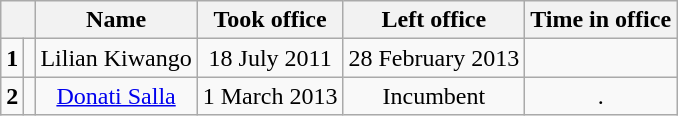<table class="wikitable" style="text-align:center">
<tr>
<th colspan="2"></th>
<th>Name</th>
<th>Took office</th>
<th>Left office</th>
<th>Time in office</th>
</tr>
<tr>
<td><strong>1</strong></td>
<td></td>
<td>Lilian Kiwango</td>
<td>18 July 2011</td>
<td>28 February 2013</td>
<td></td>
</tr>
<tr>
<td><strong>2</strong></td>
<td></td>
<td><a href='#'>Donati Salla</a></td>
<td>1 March 2013</td>
<td>Incumbent</td>
<td>.</td>
</tr>
</table>
